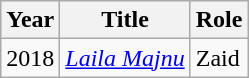<table class="wikitable">
<tr>
<th>Year</th>
<th>Title</th>
<th>Role</th>
</tr>
<tr>
<td>2018</td>
<td><em><a href='#'>Laila Majnu</a></em></td>
<td>Zaid</td>
</tr>
</table>
